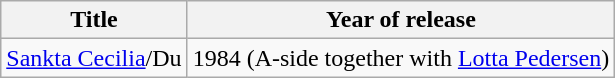<table class=wikitable>
<tr>
<th>Title</th>
<th>Year of release</th>
</tr>
<tr>
<td><a href='#'>Sankta Cecilia</a>/Du</td>
<td>1984 (A-side together with <a href='#'>Lotta Pedersen</a>)</td>
</tr>
</table>
